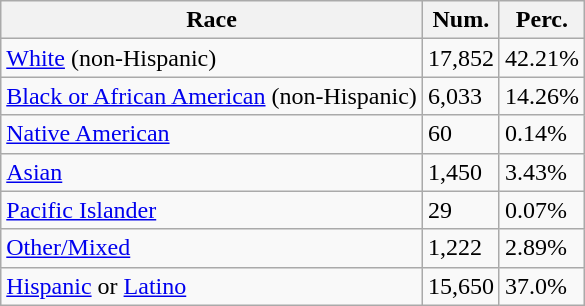<table class="wikitable">
<tr>
<th>Race</th>
<th>Num.</th>
<th>Perc.</th>
</tr>
<tr>
<td><a href='#'>White</a> (non-Hispanic)</td>
<td>17,852</td>
<td>42.21%</td>
</tr>
<tr>
<td><a href='#'>Black or African American</a> (non-Hispanic)</td>
<td>6,033</td>
<td>14.26%</td>
</tr>
<tr>
<td><a href='#'>Native American</a></td>
<td>60</td>
<td>0.14%</td>
</tr>
<tr>
<td><a href='#'>Asian</a></td>
<td>1,450</td>
<td>3.43%</td>
</tr>
<tr>
<td><a href='#'>Pacific Islander</a></td>
<td>29</td>
<td>0.07%</td>
</tr>
<tr>
<td><a href='#'>Other/Mixed</a></td>
<td>1,222</td>
<td>2.89%</td>
</tr>
<tr>
<td><a href='#'>Hispanic</a> or <a href='#'>Latino</a></td>
<td>15,650</td>
<td>37.0%</td>
</tr>
</table>
